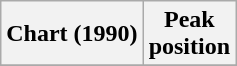<table class="wikitable">
<tr>
<th>Chart (1990)</th>
<th>Peak<br>position</th>
</tr>
<tr>
</tr>
</table>
